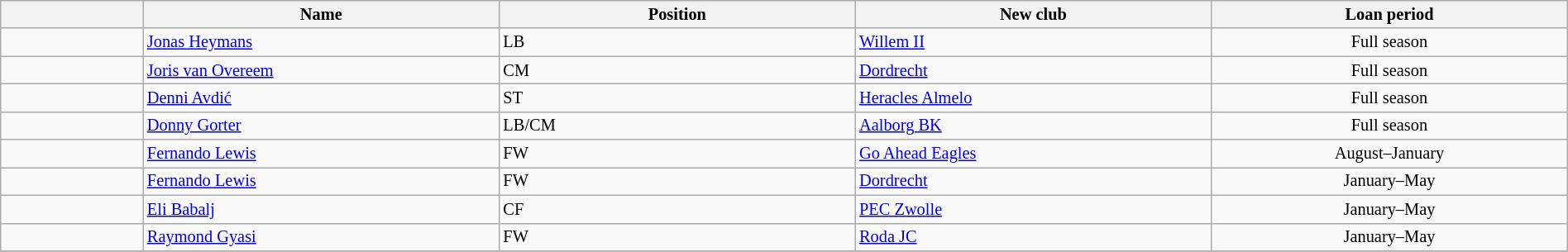<table class="wikitable" style="width:100%; font-size:85%">
<tr>
<th width="2%"></th>
<th width="5%">Name</th>
<th width="5%">Position</th>
<th width="5%">New club</th>
<th width="5%">Loan period</th>
</tr>
<tr>
<td align=center></td>
<td align=left> <a href='#'>Jonas Heymans</a></td>
<td align=left>LB</td>
<td align=left> <a href='#'>Willem II</a></td>
<td align=center>Full season</td>
</tr>
<tr>
<td align=center></td>
<td align=left> <a href='#'>Joris van Overeem</a></td>
<td align=left>CM</td>
<td align=left> <a href='#'>Dordrecht</a></td>
<td align=center>Full season</td>
</tr>
<tr>
<td align=center></td>
<td align=left> <a href='#'>Denni Avdić</a></td>
<td align=left>ST</td>
<td align=left> <a href='#'>Heracles Almelo</a></td>
<td align=center>Full season</td>
</tr>
<tr>
<td align=center></td>
<td align=left> <a href='#'>Donny Gorter</a></td>
<td align=left>LB/CM</td>
<td align=left> <a href='#'>Aalborg BK</a></td>
<td align=center>Full season</td>
</tr>
<tr>
<td align=center></td>
<td align=left> <a href='#'>Fernando Lewis</a></td>
<td align=left>FW</td>
<td align=left> <a href='#'>Go Ahead Eagles</a></td>
<td align=center>August–January</td>
</tr>
<tr>
<td align=center></td>
<td align=left> <a href='#'>Fernando Lewis</a></td>
<td align=left>FW</td>
<td align=left> <a href='#'>Dordrecht</a></td>
<td align=center>January–May</td>
</tr>
<tr>
<td align=center></td>
<td align=left> <a href='#'>Eli Babalj</a></td>
<td align=left>CF</td>
<td align=left> <a href='#'>PEC Zwolle</a></td>
<td align=center>January–May</td>
</tr>
<tr>
<td align=center></td>
<td align=left> <a href='#'>Raymond Gyasi</a></td>
<td align=left>FW</td>
<td align=left> <a href='#'>Roda JC</a></td>
<td align=center>January–May</td>
</tr>
<tr>
</tr>
</table>
